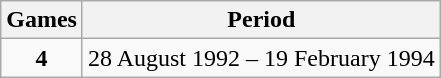<table class="wikitable" style="text-align:center;">
<tr>
<th>Games</th>
<th>Period</th>
</tr>
<tr>
<td><strong>4</strong></td>
<td>28 August 1992 – 19 February 1994</td>
</tr>
</table>
